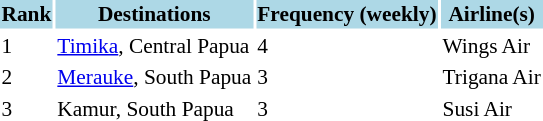<table class="sortable" style="font-size:89%; align=center;">
<tr style="background:lightblue;">
<th>Rank</th>
<th>Destinations</th>
<th>Frequency (weekly)</th>
<th>Airline(s)</th>
</tr>
<tr>
<td>1</td>
<td> <a href='#'>Timika</a>, Central Papua</td>
<td>4</td>
<td>Wings Air</td>
</tr>
<tr>
<td>2</td>
<td> <a href='#'>Merauke</a>, South Papua</td>
<td>3</td>
<td>Trigana Air</td>
</tr>
<tr>
<td>3</td>
<td> Kamur, South Papua</td>
<td>3</td>
<td>Susi Air</td>
</tr>
<tr>
</tr>
</table>
